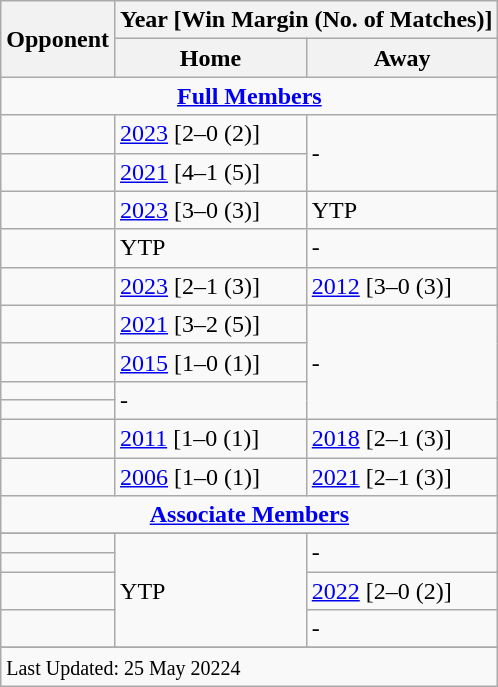<table class="wikitable plainrowheaders sortable">
<tr>
<th rowspan=2>Opponent</th>
<th colspan=2>Year [Win Margin (No. of Matches)]</th>
</tr>
<tr>
<th>Home</th>
<th>Away</th>
</tr>
<tr>
<td colspan="9" style="text-align: center;"><strong><a href='#'>Full Members</a></strong></td>
</tr>
<tr>
<td></td>
<td><a href='#'>2023</a>  [2–0 (2)]</td>
<td rowspan=2>-</td>
</tr>
<tr>
<td></td>
<td><a href='#'>2021</a> [4–1 (5)]</td>
</tr>
<tr>
<td></td>
<td><a href='#'>2023</a> [3–0 (3)]</td>
<td>YTP</td>
</tr>
<tr>
<td></td>
<td>YTP</td>
<td>-</td>
</tr>
<tr>
<td></td>
<td><a href='#'>2023</a> [2–1 (3)]</td>
<td><a href='#'>2012</a> [3–0 (3)]</td>
</tr>
<tr>
<td></td>
<td><a href='#'>2021</a> [3–2 (5)]</td>
<td rowspan=4>-</td>
</tr>
<tr>
<td></td>
<td><a href='#'>2015</a> [1–0 (1)]</td>
</tr>
<tr>
<td></td>
<td rowspan=2>-</td>
</tr>
<tr>
<td></td>
</tr>
<tr>
<td></td>
<td><a href='#'>2011</a> [1–0 (1)]</td>
<td><a href='#'>2018</a> [2–1 (3)]</td>
</tr>
<tr>
<td></td>
<td><a href='#'>2006</a> [1–0 (1)]</td>
<td><a href='#'>2021</a> [2–1 (3)]</td>
</tr>
<tr>
<td colspan="9" style="text-align: center;"><strong><a href='#'>Associate Members</a></strong></td>
</tr>
<tr>
</tr>
<tr>
<td></td>
<td rowspan=4>YTP</td>
<td rowspan=2>-</td>
</tr>
<tr>
<td></td>
</tr>
<tr>
<td></td>
<td><a href='#'>2022</a> [2–0 (2)]</td>
</tr>
<tr>
<td></td>
<td>-</td>
</tr>
<tr>
</tr>
<tr class=sortbottom>
<td colspan=3><small>Last Updated: 25 May 20224</small></td>
</tr>
</table>
